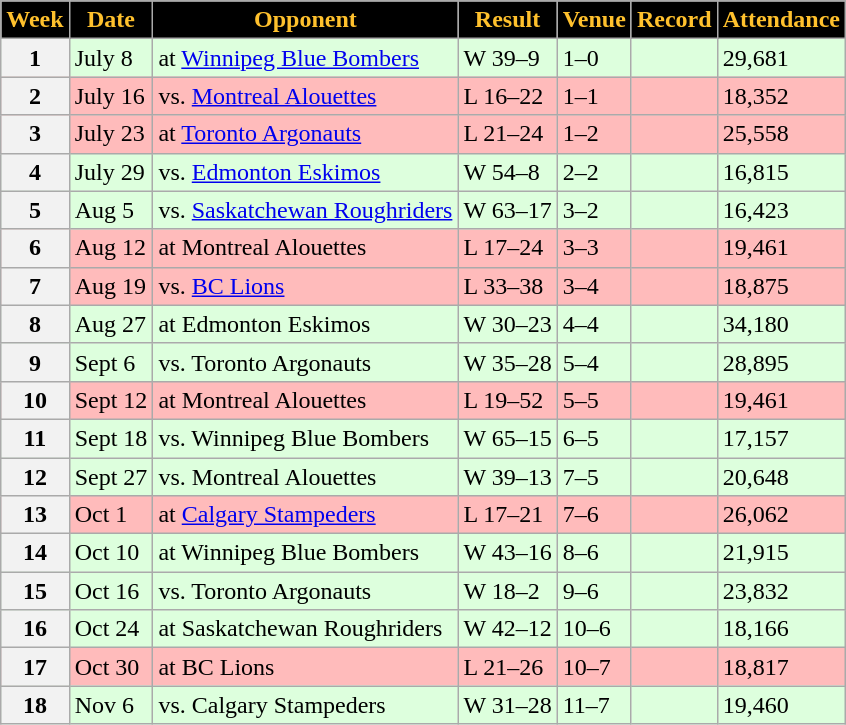<table class="wikitable sortable">
<tr>
<th style="background:black;color:#FFC12D;">Week</th>
<th style="background:black;color:#FFC12D;">Date</th>
<th style="background:black;color:#FFC12D;">Opponent</th>
<th style="background:black;color:#FFC12D;">Result</th>
<th style="background:black;color:#FFC12D;">Venue</th>
<th style="background:black;color:#FFC12D;">Record</th>
<th style="background:black;color:#FFC12D;">Attendance</th>
</tr>
<tr style="background:#ddffdd">
<th>1</th>
<td>July 8</td>
<td>at <a href='#'>Winnipeg Blue Bombers</a></td>
<td>W 39–9</td>
<td>1–0</td>
<td></td>
<td>29,681</td>
</tr>
<tr style="background:#ffbbbb">
<th>2</th>
<td>July 16</td>
<td>vs. <a href='#'>Montreal Alouettes</a></td>
<td>L 16–22</td>
<td>1–1</td>
<td></td>
<td>18,352</td>
</tr>
<tr style="background:#ffbbbb">
<th>3</th>
<td>July 23</td>
<td>at <a href='#'>Toronto Argonauts</a></td>
<td>L 21–24</td>
<td>1–2</td>
<td></td>
<td>25,558</td>
</tr>
<tr style="background:#ddffdd">
<th>4</th>
<td>July 29</td>
<td>vs. <a href='#'>Edmonton Eskimos</a></td>
<td>W 54–8</td>
<td>2–2</td>
<td></td>
<td>16,815</td>
</tr>
<tr style="background:#ddffdd">
<th>5</th>
<td>Aug 5</td>
<td>vs. <a href='#'>Saskatchewan Roughriders</a></td>
<td>W 63–17</td>
<td>3–2</td>
<td></td>
<td>16,423</td>
</tr>
<tr style="background:#ffbbbb">
<th>6</th>
<td>Aug 12</td>
<td>at Montreal Alouettes</td>
<td>L 17–24</td>
<td>3–3</td>
<td></td>
<td>19,461</td>
</tr>
<tr style="background:#ffbbbb">
<th>7</th>
<td>Aug 19</td>
<td>vs. <a href='#'>BC Lions</a></td>
<td>L 33–38</td>
<td>3–4</td>
<td></td>
<td>18,875</td>
</tr>
<tr style="background:#ddffdd">
<th>8</th>
<td>Aug 27</td>
<td>at Edmonton Eskimos</td>
<td>W 30–23</td>
<td>4–4</td>
<td></td>
<td>34,180</td>
</tr>
<tr style="background:#ddffdd">
<th>9</th>
<td>Sept 6</td>
<td>vs. Toronto Argonauts</td>
<td>W 35–28</td>
<td>5–4</td>
<td></td>
<td>28,895</td>
</tr>
<tr style="background:#ffbbbb">
<th>10</th>
<td>Sept 12</td>
<td>at Montreal Alouettes</td>
<td>L 19–52</td>
<td>5–5</td>
<td></td>
<td>19,461</td>
</tr>
<tr style="background:#ddffdd">
<th>11</th>
<td>Sept 18</td>
<td>vs. Winnipeg Blue Bombers</td>
<td>W 65–15</td>
<td>6–5</td>
<td></td>
<td>17,157</td>
</tr>
<tr style="background:#ddffdd">
<th>12</th>
<td>Sept 27</td>
<td>vs. Montreal Alouettes</td>
<td>W 39–13</td>
<td>7–5</td>
<td></td>
<td>20,648</td>
</tr>
<tr style="background:#ffbbbb">
<th>13</th>
<td>Oct 1</td>
<td>at <a href='#'>Calgary Stampeders</a></td>
<td>L 17–21</td>
<td>7–6</td>
<td></td>
<td>26,062</td>
</tr>
<tr style="background:#ddffdd">
<th>14</th>
<td>Oct 10</td>
<td>at Winnipeg Blue Bombers</td>
<td>W 43–16</td>
<td>8–6</td>
<td></td>
<td>21,915</td>
</tr>
<tr style="background:#ddffdd">
<th>15</th>
<td>Oct 16</td>
<td>vs. Toronto Argonauts</td>
<td>W 18–2</td>
<td>9–6</td>
<td></td>
<td>23,832</td>
</tr>
<tr style="background:#ddffdd">
<th>16</th>
<td>Oct 24</td>
<td>at Saskatchewan Roughriders</td>
<td>W 42–12</td>
<td>10–6</td>
<td></td>
<td>18,166</td>
</tr>
<tr style="background:#ffbbbb">
<th>17</th>
<td>Oct 30</td>
<td>at BC Lions</td>
<td>L 21–26</td>
<td>10–7</td>
<td></td>
<td>18,817</td>
</tr>
<tr style="background:#ddffdd">
<th>18</th>
<td>Nov 6</td>
<td>vs. Calgary Stampeders</td>
<td>W 31–28</td>
<td>11–7</td>
<td></td>
<td>19,460</td>
</tr>
</table>
